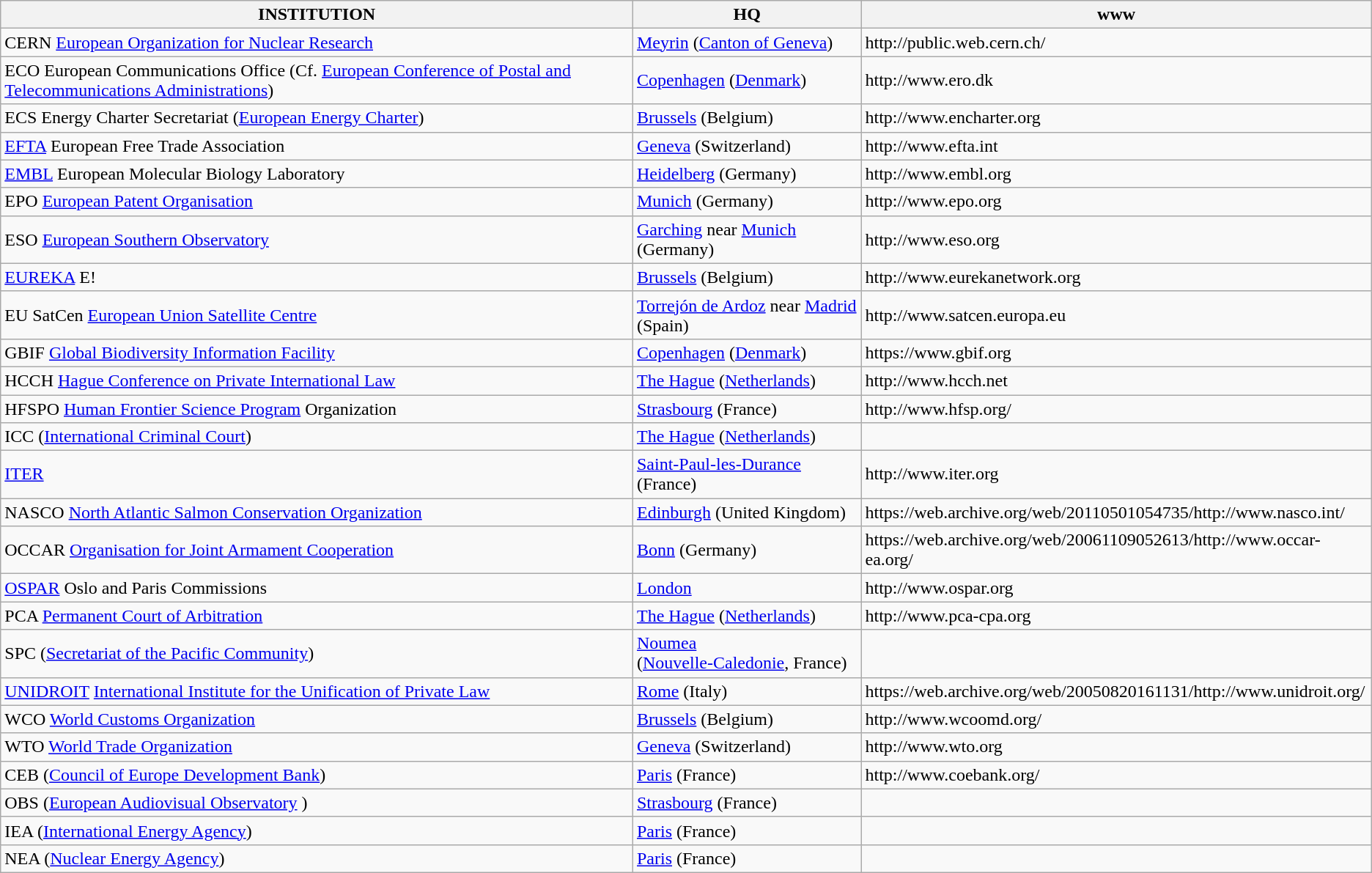<table class="wikitable">
<tr>
<th>INSTITUTION</th>
<th>HQ</th>
<th>www</th>
</tr>
<tr>
<td>CERN <a href='#'>European Organization for Nuclear Research</a></td>
<td><a href='#'>Meyrin</a> (<a href='#'>Canton of Geneva</a>)</td>
<td>http://public.web.cern.ch/</td>
</tr>
<tr>
<td>ECO European Communications Office (Cf. <a href='#'>European Conference of Postal and Telecommunications Administrations</a>)</td>
<td><a href='#'>Copenhagen</a> (<a href='#'>Denmark</a>)</td>
<td>http://www.ero.dk</td>
</tr>
<tr>
<td>ECS Energy Charter Secretariat (<a href='#'>European Energy Charter</a>)</td>
<td><a href='#'>Brussels</a> (Belgium)</td>
<td>http://www.encharter.org</td>
</tr>
<tr>
<td><a href='#'>EFTA</a> European Free Trade Association</td>
<td><a href='#'>Geneva</a> (Switzerland)</td>
<td>http://www.efta.int</td>
</tr>
<tr>
<td><a href='#'>EMBL</a> European Molecular Biology Laboratory</td>
<td><a href='#'>Heidelberg</a> (Germany)</td>
<td>http://www.embl.org</td>
</tr>
<tr>
<td>EPO <a href='#'>European Patent Organisation</a></td>
<td><a href='#'>Munich</a> (Germany)</td>
<td>http://www.epo.org</td>
</tr>
<tr>
<td>ESO <a href='#'>European Southern Observatory</a></td>
<td><a href='#'>Garching</a> near <a href='#'>Munich</a> (Germany)</td>
<td>http://www.eso.org</td>
</tr>
<tr>
<td><a href='#'>EUREKA</a> E!</td>
<td><a href='#'>Brussels</a> (Belgium)</td>
<td>http://www.eurekanetwork.org</td>
</tr>
<tr>
<td>EU SatCen <a href='#'>European Union Satellite Centre</a></td>
<td><a href='#'>Torrejón de Ardoz</a> near <a href='#'>Madrid</a> (Spain)</td>
<td>http://www.satcen.europa.eu</td>
</tr>
<tr>
<td>GBIF <a href='#'>Global Biodiversity Information Facility</a></td>
<td><a href='#'>Copenhagen</a> (<a href='#'>Denmark</a>)</td>
<td>https://www.gbif.org</td>
</tr>
<tr>
<td>HCCH <a href='#'>Hague Conference on Private International Law</a></td>
<td><a href='#'>The Hague</a> (<a href='#'>Netherlands</a>)</td>
<td>http://www.hcch.net</td>
</tr>
<tr>
<td>HFSPO <a href='#'>Human Frontier Science Program</a> Organization</td>
<td><a href='#'>Strasbourg</a> (France)</td>
<td>http://www.hfsp.org/ </td>
</tr>
<tr>
<td>ICC (<a href='#'>International Criminal Court</a>)</td>
<td><a href='#'>The Hague</a> (<a href='#'>Netherlands</a>)</td>
<td></td>
</tr>
<tr>
<td><a href='#'>ITER</a></td>
<td><a href='#'>Saint-Paul-les-Durance</a> (France)</td>
<td>http://www.iter.org</td>
</tr>
<tr>
<td>NASCO <a href='#'>North Atlantic Salmon Conservation Organization</a></td>
<td><a href='#'>Edinburgh</a> (United Kingdom)</td>
<td>https://web.archive.org/web/20110501054735/http://www.nasco.int/</td>
</tr>
<tr>
<td>OCCAR <a href='#'>Organisation for Joint Armament Cooperation</a></td>
<td><a href='#'>Bonn</a> (Germany)</td>
<td>https://web.archive.org/web/20061109052613/http://www.occar-ea.org/</td>
</tr>
<tr>
<td><a href='#'>OSPAR</a> Oslo and Paris Commissions</td>
<td><a href='#'>London</a></td>
<td>http://www.ospar.org</td>
</tr>
<tr>
<td>PCA <a href='#'>Permanent Court of Arbitration</a></td>
<td><a href='#'>The Hague</a> (<a href='#'>Netherlands</a>)</td>
<td>http://www.pca-cpa.org</td>
</tr>
<tr>
<td>SPC (<a href='#'>Secretariat of the Pacific Community</a>)</td>
<td><a href='#'>Noumea</a> <br> (<a href='#'>Nouvelle-Caledonie</a>, France)</td>
<td></td>
</tr>
<tr>
<td><a href='#'>UNIDROIT</a> <a href='#'>International Institute for the Unification of Private Law</a></td>
<td><a href='#'>Rome</a> (Italy)</td>
<td>https://web.archive.org/web/20050820161131/http://www.unidroit.org/</td>
</tr>
<tr>
<td>WCO <a href='#'>World Customs Organization</a></td>
<td><a href='#'>Brussels</a> (Belgium)</td>
<td>http://www.wcoomd.org/</td>
</tr>
<tr>
<td>WTO <a href='#'>World Trade Organization</a></td>
<td><a href='#'>Geneva</a> (Switzerland)</td>
<td>http://www.wto.org</td>
</tr>
<tr>
<td>CEB (<a href='#'>Council of Europe Development Bank</a>)</td>
<td><a href='#'>Paris</a> (France)</td>
<td>http://www.coebank.org/ </td>
</tr>
<tr>
<td>OBS (<a href='#'>European Audiovisual Observatory</a> )</td>
<td><a href='#'>Strasbourg</a> (France)</td>
<td></td>
</tr>
<tr>
<td>IEA (<a href='#'>International Energy Agency</a>)</td>
<td><a href='#'>Paris</a> (France)</td>
<td></td>
</tr>
<tr>
<td>NEA (<a href='#'>Nuclear Energy Agency</a>)</td>
<td><a href='#'>Paris</a> (France)</td>
<td></td>
</tr>
</table>
